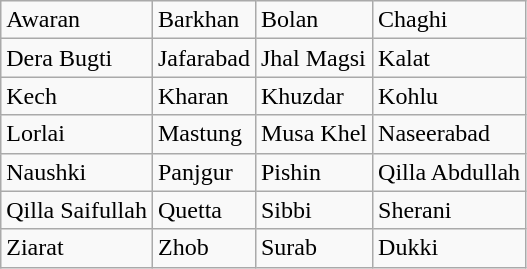<table class="wikitable">
<tr>
<td>Awaran</td>
<td>Barkhan</td>
<td>Bolan</td>
<td>Chaghi</td>
</tr>
<tr>
<td>Dera Bugti</td>
<td>Jafarabad</td>
<td>Jhal Magsi</td>
<td>Kalat</td>
</tr>
<tr>
<td>Kech</td>
<td>Kharan</td>
<td>Khuzdar</td>
<td>Kohlu</td>
</tr>
<tr>
<td>Lorlai</td>
<td>Mastung</td>
<td>Musa Khel</td>
<td>Naseerabad</td>
</tr>
<tr>
<td>Naushki</td>
<td>Panjgur</td>
<td>Pishin</td>
<td>Qilla Abdullah</td>
</tr>
<tr>
<td>Qilla Saifullah</td>
<td>Quetta</td>
<td>Sibbi</td>
<td>Sherani</td>
</tr>
<tr>
<td>Ziarat</td>
<td>Zhob</td>
<td>Surab</td>
<td>Dukki</td>
</tr>
</table>
